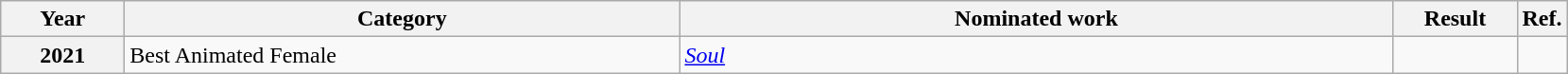<table class=wikitable>
<tr>
<th scope="col" style="width:5em;">Year</th>
<th scope="col" style="width:24em;">Category</th>
<th scope="col" style="width:31em;">Nominated work</th>
<th scope="col" style="width:5em;">Result</th>
<th>Ref.</th>
</tr>
<tr>
<th row=scope style="text-align:center;">2021</th>
<td>Best Animated Female</td>
<td><em><a href='#'>Soul</a></em></td>
<td></td>
<td style="text-align:center;"></td>
</tr>
</table>
